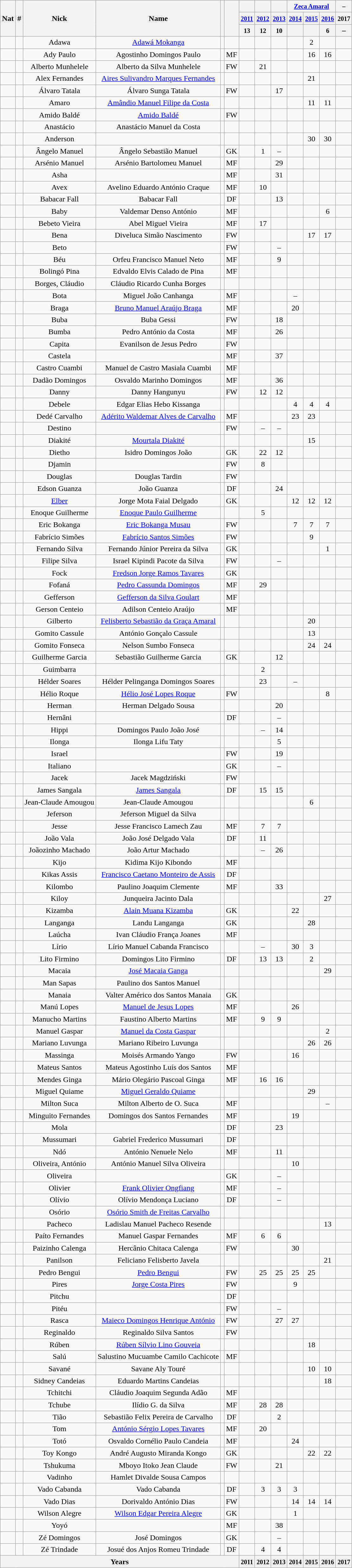<table class="wikitable plainrowheaders sortable" style="text-align:center">
<tr>
<th scope="col" rowspan="3">Nat</th>
<th scope="col" rowspan="3">#</th>
<th scope="col" rowspan="3">Nick</th>
<th scope="col" rowspan="3">Name</th>
<th scope="col" rowspan="3"></th>
<th scope="col" rowspan="3"></th>
<th colspan="1"><small></small></th>
<th colspan="1"><small></small></th>
<th colspan="1"><small></small></th>
<th colspan="3"><small><a href='#'>Zeca Amaral</a></small></th>
<th colspan="3"><small>–</small></th>
</tr>
<tr>
<th colspan="1"><small><a href='#'>2011</a></small></th>
<th colspan="1"><small><a href='#'>2012</a></small></th>
<th colspan="1"><small><a href='#'>2013</a></small></th>
<th colspan="1"><small><a href='#'>2014</a></small></th>
<th colspan="1"><small><a href='#'>2015</a></small></th>
<th colspan="1"><small><a href='#'>2016</a></small></th>
<th colspan="1"><small>2017</small></th>
</tr>
<tr>
<th scope="col" rowspan="1"><small>13</small></th>
<th scope="col" rowspan="1"><small>12</small></th>
<th scope="col" rowspan="1"><small>10</small></th>
<th scope="col" rowspan="1"><small></small></th>
<th scope="col" rowspan="1"><small></small></th>
<th scope="col" rowspan="1"><small>6</small></th>
<th scope="col" rowspan="1">–</th>
</tr>
<tr>
<td></td>
<td></td>
<td>Adawa</td>
<td><a href='#'>Adawá Mokanga</a></td>
<td></td>
<td data-sort-value="3"></td>
<td></td>
<td></td>
<td></td>
<td data-sort-value="2014"><a href='#'></a></td>
<td data-sort-value="02">2</td>
<td></td>
<td></td>
</tr>
<tr>
<td></td>
<td></td>
<td>Ady Paulo</td>
<td>Agostinho Domingos Paulo</td>
<td></td>
<td data-sort-value="3">MF</td>
<td></td>
<td></td>
<td></td>
<td data-sort-value="2014"><a href='#'></a></td>
<td>16</td>
<td>16</td>
<td data-sort-value="2017"><a href='#'></a></td>
</tr>
<tr>
<td></td>
<td></td>
<td>Alberto Munhelele</td>
<td>Alberto da Silva Munhelele</td>
<td></td>
<td data-sort-value="4">FW</td>
<td data-sort-value="20111"><a href='#'></a></td>
<td>21</td>
<td></td>
<td></td>
<td></td>
<td></td>
<td></td>
</tr>
<tr>
<td></td>
<td></td>
<td>Alex Fernandes</td>
<td><a href='#'>Aires Sulivandro Marques Fernandes</a></td>
<td></td>
<td data-sort-value="3"></td>
<td></td>
<td></td>
<td></td>
<td data-sort-value="2014"><a href='#'></a></td>
<td>21</td>
<td></td>
<td></td>
</tr>
<tr>
<td></td>
<td></td>
<td data-sort-value="Alvaro">Álvaro Tatala</td>
<td data-sort-value="Alvaro">Álvaro Sunga Tatala</td>
<td></td>
<td data-sort-value="4">FW</td>
<td></td>
<td></td>
<td>17</td>
<td></td>
<td></td>
<td></td>
<td></td>
</tr>
<tr>
<td></td>
<td></td>
<td>Amaro</td>
<td data-sort-value="Amandio"><a href='#'>Amândio Manuel Filipe da Costa</a></td>
<td></td>
<td data-sort-value="3"></td>
<td></td>
<td></td>
<td></td>
<td data-sort-value="2014"><a href='#'></a></td>
<td>11</td>
<td>11</td>
<td data-sort-value="2017"><a href='#'></a></td>
</tr>
<tr>
<td></td>
<td></td>
<td>Amido Baldé</td>
<td><a href='#'>Amido Baldé</a></td>
<td></td>
<td data-sort-value="4">FW</td>
<td></td>
<td></td>
<td></td>
<td></td>
<td></td>
<td data-sort-value="09"></td>
<td></td>
</tr>
<tr>
<td></td>
<td></td>
<td>Anastácio</td>
<td>Anastácio Manuel da Costa</td>
<td></td>
<td data-sort-value="2"></td>
<td></td>
<td></td>
<td></td>
<td data-sort-value="2014"><a href='#'></a></td>
<td></td>
<td data-sort-value="2016"><a href='#'></a></td>
<td></td>
</tr>
<tr>
<td></td>
<td></td>
<td>Anderson</td>
<td></td>
<td></td>
<td data-sort-value="2"></td>
<td></td>
<td></td>
<td></td>
<td></td>
<td>30</td>
<td>30</td>
<td data-sort-value="2017"><a href='#'></a></td>
</tr>
<tr>
<td></td>
<td></td>
<td data-sort-value="Angelo">Ângelo Manuel</td>
<td data-sort-value="Angelo">Ângelo Sebastião Manuel</td>
<td></td>
<td data-sort-value="1">GK</td>
<td data-sort-value="20111"><a href='#'></a></td>
<td data-sort-value="01">1</td>
<td data-sort-value="40">–</td>
<td></td>
<td></td>
<td></td>
<td></td>
</tr>
<tr>
<td></td>
<td></td>
<td>Arsénio Manuel</td>
<td>Arsénio Bartolomeu Manuel</td>
<td></td>
<td data-sort-value="3">MF</td>
<td></td>
<td></td>
<td>29</td>
<td data-sort-value="2014"><a href='#'></a></td>
<td></td>
<td></td>
<td></td>
</tr>
<tr>
<td></td>
<td></td>
<td>Asha</td>
<td></td>
<td></td>
<td data-sort-value="3">MF</td>
<td></td>
<td></td>
<td>31</td>
<td></td>
<td></td>
<td></td>
<td></td>
</tr>
<tr>
<td></td>
<td></td>
<td>Avex</td>
<td>Avelino Eduardo António Craque</td>
<td></td>
<td data-sort-value="3">MF</td>
<td data-sort-value="20111"><a href='#'></a></td>
<td>10</td>
<td></td>
<td data-sort-value="2014"><a href='#'></a></td>
<td></td>
<td></td>
<td></td>
</tr>
<tr>
<td></td>
<td></td>
<td>Babacar Fall</td>
<td>Babacar Fall</td>
<td></td>
<td data-sort-value="2">DF</td>
<td></td>
<td></td>
<td>13</td>
<td></td>
<td></td>
<td></td>
<td></td>
</tr>
<tr>
<td></td>
<td></td>
<td>Baby</td>
<td>Valdemar Denso António</td>
<td></td>
<td data-sort-value="3">MF</td>
<td></td>
<td></td>
<td></td>
<td></td>
<td></td>
<td data-sort-value="06">6</td>
<td data-sort-value="2017"><a href='#'></a></td>
</tr>
<tr>
<td></td>
<td></td>
<td>Bebeto Vieira</td>
<td>Abel Miguel Vieira</td>
<td></td>
<td data-sort-value="3">MF</td>
<td data-sort-value="20111"><a href='#'></a></td>
<td>17</td>
<td data-sort-value="2013"><a href='#'></a></td>
<td></td>
<td></td>
<td></td>
<td></td>
</tr>
<tr>
<td></td>
<td></td>
<td>Bena</td>
<td>Diveluca Simão Nascimento</td>
<td></td>
<td data-sort-value="4">FW</td>
<td></td>
<td></td>
<td></td>
<td data-sort-value="2014"><a href='#'></a></td>
<td>17</td>
<td>17</td>
<td data-sort-value="2017"><a href='#'></a></td>
</tr>
<tr>
<td></td>
<td></td>
<td>Beto</td>
<td></td>
<td></td>
<td data-sort-value="4">FW</td>
<td></td>
<td></td>
<td data-sort-value="40">–</td>
<td></td>
<td></td>
<td></td>
<td></td>
</tr>
<tr>
<td></td>
<td></td>
<td data-sort-value="Beu">Béu</td>
<td>Orfeu Francisco Manuel Neto</td>
<td></td>
<td data-sort-value="3">MF</td>
<td></td>
<td></td>
<td data-sort-value="09">9</td>
<td></td>
<td></td>
<td></td>
<td></td>
</tr>
<tr>
<td></td>
<td></td>
<td>Bolingó Pina</td>
<td>Edvaldo Elvis Calado de Pina</td>
<td></td>
<td data-sort-value="3">MF</td>
<td></td>
<td data-sort-value="2012"><a href='#'></a></td>
<td></td>
<td></td>
<td></td>
<td></td>
<td></td>
</tr>
<tr>
<td></td>
<td></td>
<td>Borges, Cláudio</td>
<td>Cláudio Ricardo Cunha Borges</td>
<td></td>
<td data-sort-value="2"></td>
<td></td>
<td></td>
<td></td>
<td></td>
<td></td>
<td></td>
<td data-sort-value="2017"><a href='#'></a></td>
</tr>
<tr>
<td></td>
<td></td>
<td>Bota</td>
<td>Miguel João Canhanga</td>
<td></td>
<td data-sort-value="3">MF</td>
<td></td>
<td data-sort-value="2012"><a href='#'></a></td>
<td data-sort-value="2013"><a href='#'></a></td>
<td data-sort-value="40">–</td>
<td></td>
<td></td>
<td></td>
</tr>
<tr>
<td></td>
<td></td>
<td>Braga</td>
<td><a href='#'>Bruno Manuel Araújo Braga</a></td>
<td></td>
<td data-sort-value="3">MF</td>
<td></td>
<td></td>
<td></td>
<td>20</td>
<td></td>
<td></td>
<td></td>
</tr>
<tr>
<td></td>
<td></td>
<td>Buba</td>
<td>Buba Gessi</td>
<td></td>
<td data-sort-value="4">FW</td>
<td></td>
<td></td>
<td>18</td>
<td></td>
<td></td>
<td></td>
<td></td>
</tr>
<tr>
<td></td>
<td></td>
<td>Bumba</td>
<td>Pedro António da Costa</td>
<td></td>
<td data-sort-value="3">MF</td>
<td></td>
<td data-sort-value="2012"><a href='#'></a></td>
<td>26</td>
<td></td>
<td></td>
<td></td>
<td></td>
</tr>
<tr>
<td></td>
<td></td>
<td>Capita</td>
<td>Evanilson de Jesus Pedro</td>
<td></td>
<td data-sort-value="4">FW</td>
<td></td>
<td></td>
<td></td>
<td></td>
<td></td>
<td></td>
<td></td>
</tr>
<tr>
<td></td>
<td></td>
<td>Castela</td>
<td></td>
<td></td>
<td data-sort-value="3">MF</td>
<td></td>
<td></td>
<td>37</td>
<td></td>
<td></td>
<td></td>
<td></td>
</tr>
<tr>
<td></td>
<td></td>
<td>Castro Cuambi</td>
<td>Manuel de Castro Masiala Cuambi</td>
<td></td>
<td data-sort-value="3">MF</td>
<td></td>
<td></td>
<td></td>
<td></td>
<td data-sort-value="2015"><a href='#'></a></td>
<td></td>
<td></td>
</tr>
<tr>
<td></td>
<td></td>
<td>Dadão Domingos</td>
<td>Osvaldo Marinho Domingos</td>
<td></td>
<td data-sort-value="3">MF</td>
<td></td>
<td></td>
<td>36</td>
<td data-sort-value="2014"><a href='#'></a></td>
<td></td>
<td></td>
<td></td>
</tr>
<tr>
<td></td>
<td></td>
<td>Danny</td>
<td>Danny Hangunyu</td>
<td></td>
<td data-sort-value="4">FW</td>
<td data-sort-value="20111"><a href='#'></a></td>
<td>12</td>
<td>12</td>
<td data-sort-value="2014"><a href='#'></a></td>
<td></td>
<td></td>
<td></td>
</tr>
<tr>
<td></td>
<td></td>
<td>Debele</td>
<td>Edgar Elias Hebo Kissanga</td>
<td></td>
<td data-sort-value="2"></td>
<td></td>
<td></td>
<td data-sort-value="2013"><a href='#'></a></td>
<td data-sort-value="04">4</td>
<td data-sort-value="04">4</td>
<td data-sort-value="04">4</td>
<td data-sort-value="2017"><a href='#'></a></td>
</tr>
<tr>
<td></td>
<td></td>
<td>Dedé Carvalho</td>
<td><a href='#'>Adérito Waldemar Alves de Carvalho</a></td>
<td></td>
<td data-sort-value="3">MF</td>
<td></td>
<td></td>
<td></td>
<td>23</td>
<td>23</td>
<td></td>
<td></td>
</tr>
<tr>
<td></td>
<td></td>
<td>Destino</td>
<td></td>
<td></td>
<td data-sort-value="4">FW</td>
<td></td>
<td data-sort-value="40">–</td>
<td data-sort-value="40">–</td>
<td></td>
<td></td>
<td></td>
<td></td>
</tr>
<tr>
<td></td>
<td></td>
<td>Diakité</td>
<td><a href='#'>Mourtala Diakité</a></td>
<td></td>
<td data-sort-value="3"></td>
<td></td>
<td></td>
<td></td>
<td></td>
<td>15</td>
<td data-sort-value="2016"><a href='#'></a></td>
<td></td>
</tr>
<tr>
<td></td>
<td></td>
<td>Dietho</td>
<td>Isidro Domingos João</td>
<td></td>
<td data-sort-value="1">GK</td>
<td data-sort-value="20111"><a href='#'></a></td>
<td>22</td>
<td>12</td>
<td></td>
<td></td>
<td></td>
<td></td>
</tr>
<tr>
<td></td>
<td></td>
<td>Djamin</td>
<td></td>
<td></td>
<td data-sort-value="4">FW</td>
<td></td>
<td data-sort-value="08">8</td>
<td data-sort-value="08"></td>
<td></td>
<td></td>
<td></td>
<td></td>
</tr>
<tr>
<td></td>
<td></td>
<td>Douglas</td>
<td>Douglas Tardin</td>
<td></td>
<td data-sort-value="4">FW</td>
<td></td>
<td></td>
<td></td>
<td></td>
<td></td>
<td></td>
<td></td>
</tr>
<tr>
<td></td>
<td></td>
<td>Edson Guanza</td>
<td data-sort-value="Joao G">João Guanza</td>
<td></td>
<td data-sort-value="2">DF</td>
<td></td>
<td></td>
<td>24</td>
<td></td>
<td></td>
<td></td>
<td></td>
</tr>
<tr>
<td></td>
<td></td>
<td><a href='#'>Elber</a></td>
<td>Jorge Mota Faial Delgado</td>
<td></td>
<td data-sort-value="1">GK</td>
<td></td>
<td></td>
<td data-sort-value="2013"><a href='#'></a></td>
<td>12</td>
<td>12</td>
<td>12</td>
<td data-sort-value="2017"><a href='#'></a></td>
</tr>
<tr>
<td></td>
<td></td>
<td>Enoque Guilherme</td>
<td><a href='#'>Enoque Paulo Guilherme</a></td>
<td></td>
<td data-sort-value="2"></td>
<td data-sort-value="20111"><a href='#'></a></td>
<td data-sort-value="05">5</td>
<td></td>
<td></td>
<td></td>
<td></td>
<td></td>
</tr>
<tr>
<td></td>
<td></td>
<td>Eric Bokanga</td>
<td><a href='#'>Eric Bokanga Musau</a></td>
<td></td>
<td data-sort-value="4">FW</td>
<td></td>
<td></td>
<td data-sort-value="2013"><a href='#'></a></td>
<td data-sort-value="07">7</td>
<td data-sort-value="07">7</td>
<td data-sort-value="07">7</td>
<td></td>
</tr>
<tr>
<td></td>
<td></td>
<td>Fabrício Simões</td>
<td><a href='#'>Fabrício Santos Simões</a></td>
<td></td>
<td data-sort-value="4">FW</td>
<td></td>
<td></td>
<td></td>
<td data-sort-value="2014"><a href='#'></a></td>
<td data-sort-value="09">9</td>
<td></td>
<td></td>
</tr>
<tr>
<td></td>
<td></td>
<td>Fernando Silva</td>
<td>Fernando Júnior Pereira da Silva</td>
<td></td>
<td data-sort-value="1">GK</td>
<td></td>
<td></td>
<td></td>
<td></td>
<td></td>
<td data-sort-value="01">1</td>
<td data-sort-value="2017"><a href='#'></a></td>
</tr>
<tr>
<td></td>
<td></td>
<td>Filipe Silva</td>
<td>Israel Kipindi Pacote da Silva</td>
<td></td>
<td data-sort-value="4">FW</td>
<td></td>
<td></td>
<td data-sort-value="40">–</td>
<td></td>
<td></td>
<td></td>
<td></td>
</tr>
<tr>
<td></td>
<td></td>
<td>Fock</td>
<td><a href='#'>Fredson Jorge Ramos Tavares</a></td>
<td></td>
<td data-sort-value="1">GK</td>
<td></td>
<td></td>
<td></td>
<td></td>
<td data-sort-value="01"></td>
<td></td>
<td></td>
</tr>
<tr>
<td></td>
<td></td>
<td>Fofaná</td>
<td><a href='#'>Pedro Cassunda Domingos</a></td>
<td></td>
<td data-sort-value="3">MF</td>
<td data-sort-value="20111"><a href='#'></a></td>
<td>29</td>
<td data-sort-value="2013"><a href='#'></a></td>
<td></td>
<td></td>
<td></td>
<td></td>
</tr>
<tr>
<td></td>
<td></td>
<td>Gefferson</td>
<td><a href='#'>Gefferson da Silva Goulart</a></td>
<td></td>
<td data-sort-value="3">MF</td>
<td></td>
<td></td>
<td></td>
<td></td>
<td></td>
<td></td>
<td></td>
</tr>
<tr>
<td></td>
<td></td>
<td>Gerson Centeio</td>
<td>Adilson Centeio Araújo</td>
<td></td>
<td data-sort-value="3">MF</td>
<td></td>
<td></td>
<td></td>
<td></td>
<td></td>
<td></td>
<td></td>
</tr>
<tr>
<td></td>
<td></td>
<td>Gilberto</td>
<td><a href='#'>Felisberto Sebastião da Graça Amaral</a></td>
<td></td>
<td data-sort-value="3"></td>
<td></td>
<td></td>
<td></td>
<td data-sort-value="2014"><a href='#'></a></td>
<td>20</td>
<td></td>
<td></td>
</tr>
<tr>
<td></td>
<td></td>
<td>Gomito Cassule</td>
<td>António Gonçalo Cassule</td>
<td></td>
<td data-sort-value="2"></td>
<td></td>
<td></td>
<td></td>
<td data-sort-value="2014"><a href='#'></a></td>
<td>13</td>
<td data-sort-value="2016"><a href='#'></a></td>
<td></td>
</tr>
<tr>
<td></td>
<td></td>
<td>Gomito Fonseca</td>
<td>Nelson Sumbo Fonseca</td>
<td></td>
<td data-sort-value="2"></td>
<td></td>
<td></td>
<td></td>
<td data-sort-value="2014"><a href='#'></a></td>
<td>24</td>
<td>24</td>
<td data-sort-value="2017"><a href='#'></a></td>
</tr>
<tr>
<td></td>
<td></td>
<td>Guilherme Garcia</td>
<td>Sebastião Guilherme Garcia</td>
<td></td>
<td data-sort-value="1">GK</td>
<td></td>
<td data-sort-value="2012"><a href='#'></a></td>
<td>12</td>
<td data-sort-value="2014"><a href='#'></a></td>
<td></td>
<td></td>
<td></td>
</tr>
<tr>
<td></td>
<td></td>
<td>Guimbarra</td>
<td></td>
<td></td>
<td data-sort-value="2"></td>
<td></td>
<td data-sort-value="02">2</td>
<td></td>
<td></td>
<td></td>
<td></td>
<td></td>
</tr>
<tr>
<td></td>
<td></td>
<td data-sort-value="Helder">Hélder Soares</td>
<td data-sort-value="Helder">Hélder Pelinganga Domingos Soares</td>
<td></td>
<td data-sort-value="2"></td>
<td data-sort-value="20111"><a href='#'></a></td>
<td>23</td>
<td></td>
<td data-sort-value="40">–</td>
<td></td>
<td></td>
<td></td>
</tr>
<tr>
<td></td>
<td></td>
<td data-sort-value="Helio">Hélio Roque</td>
<td data-sort-value="Helio"><a href='#'>Hélio José Lopes Roque</a></td>
<td></td>
<td data-sort-value="4">FW</td>
<td></td>
<td></td>
<td></td>
<td></td>
<td data-sort-value="08"></td>
<td data-sort-value="08">8</td>
<td data-sort-value="2017"><a href='#'></a></td>
</tr>
<tr>
<td></td>
<td></td>
<td>Herman</td>
<td>Herman Delgado Sousa</td>
<td></td>
<td></td>
<td></td>
<td></td>
<td>20</td>
<td data-sort-value="90"></td>
<td></td>
<td></td>
<td></td>
</tr>
<tr>
<td></td>
<td></td>
<td>Hernâni</td>
<td></td>
<td></td>
<td data-sort-value="2">DF</td>
<td></td>
<td></td>
<td data-sort-value="40">–</td>
<td></td>
<td></td>
<td></td>
<td></td>
</tr>
<tr>
<td></td>
<td></td>
<td>Hippi</td>
<td>Domingos Paulo João José</td>
<td></td>
<td data-sort-value="2"></td>
<td></td>
<td data-sort-value="40">–</td>
<td>14</td>
<td></td>
<td></td>
<td></td>
<td></td>
</tr>
<tr>
<td></td>
<td></td>
<td>Ilonga</td>
<td>Ilonga Lifu Taty</td>
<td></td>
<td data-sort-value="2"></td>
<td></td>
<td></td>
<td data-sort-value="05">5</td>
<td></td>
<td></td>
<td></td>
<td></td>
</tr>
<tr>
<td></td>
<td></td>
<td>Israel</td>
<td></td>
<td></td>
<td data-sort-value="4">FW</td>
<td></td>
<td></td>
<td>19</td>
<td></td>
<td></td>
<td></td>
<td></td>
</tr>
<tr>
<td></td>
<td></td>
<td>Italiano</td>
<td></td>
<td></td>
<td data-sort-value="1">GK</td>
<td></td>
<td></td>
<td data-sort-value="40">–</td>
<td></td>
<td></td>
<td></td>
<td></td>
</tr>
<tr>
<td></td>
<td></td>
<td>Jacek</td>
<td>Jacek Magdziński</td>
<td></td>
<td data-sort-value="4">FW</td>
<td></td>
<td></td>
<td></td>
<td></td>
<td></td>
<td></td>
<td data-sort-value="2017"><a href='#'></a></td>
</tr>
<tr>
<td></td>
<td></td>
<td>James Sangala</td>
<td><a href='#'>James Sangala</a></td>
<td></td>
<td data-sort-value="2">DF</td>
<td data-sort-value="20111"><a href='#'></a></td>
<td>15</td>
<td>15</td>
<td></td>
<td></td>
<td></td>
<td></td>
</tr>
<tr>
<td></td>
<td></td>
<td>Jean-Claude Amougou</td>
<td>Jean-Claude Amougou</td>
<td></td>
<td data-sort-value="3"></td>
<td></td>
<td></td>
<td></td>
<td data-sort-value="06"></td>
<td data-sort-value="06">6</td>
<td></td>
<td></td>
</tr>
<tr>
<td></td>
<td></td>
<td>Jeferson</td>
<td>Jeferson Miguel da Silva</td>
<td></td>
<td data-sort-value="2"></td>
<td></td>
<td></td>
<td></td>
<td data-sort-value="05"></td>
<td data-sort-value="05"></td>
<td data-sort-value="05"></td>
<td data-sort-value="2017"><a href='#'></a></td>
</tr>
<tr>
<td></td>
<td></td>
<td>Jesse</td>
<td>Jesse Francisco Lamech Zau</td>
<td></td>
<td data-sort-value="3">MF</td>
<td data-sort-value="20111"><a href='#'></a></td>
<td data-sort-value="07">7</td>
<td data-sort-value="07">7</td>
<td></td>
<td></td>
<td></td>
<td></td>
</tr>
<tr>
<td></td>
<td></td>
<td data-sort-value="Joao V">João Vala</td>
<td data-sort-value="Joao J">João José Delgado Vala</td>
<td></td>
<td data-sort-value="2">DF</td>
<td data-sort-value="20111"><a href='#'></a></td>
<td>11</td>
<td></td>
<td></td>
<td></td>
<td></td>
<td></td>
</tr>
<tr>
<td></td>
<td></td>
<td data-sort-value="Joaozinho">Joãozinho Machado</td>
<td data-sort-value="Joao A">João Artur Machado</td>
<td></td>
<td data-sort-value="2"></td>
<td data-sort-value="20111"><a href='#'></a></td>
<td data-sort-value="40">–</td>
<td>26</td>
<td></td>
<td></td>
<td></td>
<td></td>
</tr>
<tr>
<td></td>
<td></td>
<td>Kijo</td>
<td>Kidima Kijo Kibondo</td>
<td></td>
<td data-sort-value="3">MF</td>
<td></td>
<td></td>
<td></td>
<td></td>
<td></td>
<td></td>
<td></td>
</tr>
<tr>
<td></td>
<td></td>
<td>Kikas Assis</td>
<td><a href='#'>Francisco Caetano Monteiro de Assis</a></td>
<td></td>
<td data-sort-value="2">DF</td>
<td></td>
<td></td>
<td></td>
<td></td>
<td></td>
<td></td>
<td></td>
</tr>
<tr>
<td></td>
<td></td>
<td>Kilombo</td>
<td>Paulino Joaquim Clemente</td>
<td></td>
<td data-sort-value="3">MF</td>
<td></td>
<td></td>
<td>33</td>
<td data-sort-value="2014"><a href='#'></a></td>
<td></td>
<td></td>
<td></td>
</tr>
<tr>
<td></td>
<td></td>
<td>Kiloy</td>
<td>Junqueira Jacinto Dala</td>
<td></td>
<td data-sort-value="3"></td>
<td></td>
<td></td>
<td></td>
<td></td>
<td></td>
<td>27</td>
<td data-sort-value="2017"><a href='#'></a></td>
</tr>
<tr>
<td></td>
<td></td>
<td>Kizamba</td>
<td><a href='#'>Alain Muana Kizamba</a></td>
<td></td>
<td data-sort-value="1">GK</td>
<td></td>
<td data-sort-value="2012"><a href='#'></a></td>
<td></td>
<td>22</td>
<td></td>
<td></td>
<td></td>
</tr>
<tr>
<td></td>
<td></td>
<td>Langanga</td>
<td>Landu Langanga</td>
<td></td>
<td data-sort-value="1">GK</td>
<td></td>
<td></td>
<td></td>
<td></td>
<td>28</td>
<td></td>
<td></td>
</tr>
<tr>
<td></td>
<td></td>
<td>Laúcha</td>
<td>Ivan Cláudio França Joanes</td>
<td></td>
<td data-sort-value="3">MF</td>
<td></td>
<td></td>
<td data-sort-value="2013"><a href='#'></a></td>
<td></td>
<td></td>
<td></td>
<td></td>
</tr>
<tr>
<td></td>
<td></td>
<td data-sort-value="Lirio">Lírio</td>
<td>Lírio Manuel Cabanda Francisco</td>
<td></td>
<td data-sort-value="2"></td>
<td></td>
<td data-sort-value="40">–</td>
<td></td>
<td>30</td>
<td data-sort-value="03">3</td>
<td></td>
<td></td>
</tr>
<tr>
<td></td>
<td></td>
<td>Lito Firmino</td>
<td>Domingos Lito Firmino</td>
<td></td>
<td data-sort-value="2">DF</td>
<td></td>
<td>13</td>
<td>13</td>
<td data-sort-value="02"></td>
<td data-sort-value="02">2</td>
<td></td>
<td></td>
</tr>
<tr>
<td></td>
<td></td>
<td>Macaia</td>
<td data-sort-value="Jose M"><a href='#'>José Macaia Ganga</a></td>
<td></td>
<td data-sort-value="3"></td>
<td></td>
<td></td>
<td></td>
<td></td>
<td data-sort-value="2015"><a href='#'></a></td>
<td>29</td>
<td data-sort-value="2017"><a href='#'></a></td>
</tr>
<tr>
<td></td>
<td></td>
<td>Man Sapas</td>
<td>Paulino dos Santos Manuel</td>
<td></td>
<td></td>
<td></td>
<td></td>
<td></td>
<td></td>
<td></td>
<td></td>
<td></td>
</tr>
<tr>
<td></td>
<td></td>
<td>Manaia</td>
<td>Valter Américo dos Santos Manaia</td>
<td></td>
<td data-sort-value="1">GK</td>
<td></td>
<td></td>
<td></td>
<td></td>
<td></td>
<td></td>
<td></td>
</tr>
<tr>
<td></td>
<td></td>
<td>Manú Lopes</td>
<td><a href='#'>Manuel de Jesus Lopes</a></td>
<td></td>
<td data-sort-value="3">MF</td>
<td></td>
<td></td>
<td data-sort-value="2013"><a href='#'></a></td>
<td>26</td>
<td></td>
<td></td>
<td></td>
</tr>
<tr>
<td></td>
<td></td>
<td>Manucho Martins</td>
<td>Faustino Alberto Martins</td>
<td></td>
<td data-sort-value="3">MF</td>
<td></td>
<td data-sort-value="09">9</td>
<td data-sort-value="09">9</td>
<td></td>
<td></td>
<td></td>
<td></td>
</tr>
<tr>
<td></td>
<td></td>
<td>Manuel Gaspar</td>
<td><a href='#'>Manuel da Costa Gaspar</a></td>
<td></td>
<td data-sort-value="3"></td>
<td></td>
<td></td>
<td></td>
<td></td>
<td></td>
<td data-sort-value="02">2</td>
<td data-sort-value="2017"><a href='#'></a></td>
</tr>
<tr>
<td></td>
<td></td>
<td>Mariano Luvunga</td>
<td>Mariano Ribeiro Luvunga</td>
<td></td>
<td data-sort-value="3"></td>
<td></td>
<td></td>
<td></td>
<td data-sort-value="2014"><a href='#'></a></td>
<td>26</td>
<td>26</td>
<td data-sort-value="2017"><a href='#'></a></td>
</tr>
<tr>
<td></td>
<td></td>
<td>Massinga</td>
<td>Moisés Armando Yango</td>
<td></td>
<td data-sort-value="4">FW</td>
<td></td>
<td></td>
<td data-sort-value="2013"><a href='#'></a></td>
<td>16</td>
<td></td>
<td></td>
<td></td>
</tr>
<tr>
<td></td>
<td></td>
<td>Mateus Santos</td>
<td>Mateus Agostinho Luís dos Santos</td>
<td></td>
<td data-sort-value="3">MF</td>
<td></td>
<td></td>
<td></td>
<td></td>
<td></td>
<td></td>
<td></td>
</tr>
<tr>
<td></td>
<td></td>
<td>Mendes Ginga</td>
<td data-sort-value="Mario O">Mário Olegário Pascoal Ginga</td>
<td></td>
<td data-sort-value="3">MF</td>
<td data-sort-value="20111"><a href='#'></a></td>
<td>16</td>
<td>16</td>
<td></td>
<td></td>
<td></td>
<td></td>
</tr>
<tr>
<td></td>
<td></td>
<td>Miguel Quiame</td>
<td><a href='#'>Miguel Geraldo Quiame</a></td>
<td></td>
<td data-sort-value="2"></td>
<td></td>
<td></td>
<td></td>
<td></td>
<td>29</td>
<td data-sort-value="2016"><a href='#'></a></td>
<td></td>
</tr>
<tr>
<td></td>
<td></td>
<td>Milton Suca</td>
<td>Milton Alberto de O. Suca</td>
<td></td>
<td data-sort-value="3">MF</td>
<td></td>
<td></td>
<td></td>
<td></td>
<td></td>
<td data-sort-value="40">–</td>
<td data-sort-value="2017"><a href='#'></a></td>
</tr>
<tr>
<td></td>
<td></td>
<td>Minguito Fernandes</td>
<td>Domingos dos Santos Fernandes</td>
<td></td>
<td data-sort-value="3">MF</td>
<td></td>
<td></td>
<td data-sort-value="2013"><a href='#'></a></td>
<td>19</td>
<td data-sort-value="2015"><a href='#'></a></td>
<td></td>
<td></td>
</tr>
<tr>
<td></td>
<td></td>
<td>Mola</td>
<td></td>
<td></td>
<td data-sort-value="2">DF</td>
<td></td>
<td></td>
<td>23</td>
<td></td>
<td></td>
<td></td>
<td></td>
</tr>
<tr>
<td></td>
<td></td>
<td>Mussumari</td>
<td>Gabriel Frederico Mussumari</td>
<td></td>
<td data-sort-value="2">DF</td>
<td></td>
<td data-sort-value="2012"><a href='#'></a></td>
<td></td>
<td></td>
<td></td>
<td></td>
<td></td>
</tr>
<tr>
<td></td>
<td></td>
<td>Ndó</td>
<td>António Nenuele Nelo</td>
<td></td>
<td data-sort-value="3">MF</td>
<td></td>
<td></td>
<td>11</td>
<td></td>
<td></td>
<td></td>
<td></td>
</tr>
<tr>
<td></td>
<td></td>
<td>Oliveira, António</td>
<td>António Manuel Silva Oliveira</td>
<td></td>
<td data-sort-value="3"></td>
<td></td>
<td></td>
<td data-sort-value="2013"><a href='#'></a></td>
<td>10</td>
<td data-sort-value="2015"><a href='#'></a></td>
<td></td>
<td></td>
</tr>
<tr>
<td></td>
<td></td>
<td>Oliveira</td>
<td></td>
<td></td>
<td data-sort-value="1">GK</td>
<td></td>
<td></td>
<td data-sort-value="40">–</td>
<td></td>
<td></td>
<td></td>
<td></td>
</tr>
<tr>
<td></td>
<td></td>
<td>Olivier</td>
<td><a href='#'>Frank Olivier Ongfiang</a></td>
<td></td>
<td data-sort-value="3">MF</td>
<td></td>
<td></td>
<td data-sort-value="40">–</td>
<td></td>
<td></td>
<td></td>
<td></td>
</tr>
<tr>
<td></td>
<td></td>
<td data-sort-value="Olivio">Olívio</td>
<td>Olívio Mendonça Luciano</td>
<td></td>
<td data-sort-value="2">DF</td>
<td></td>
<td></td>
<td data-sort-value="40">–</td>
<td></td>
<td></td>
<td></td>
<td></td>
</tr>
<tr>
<td></td>
<td></td>
<td>Osório</td>
<td data-sort-value="Osorio"><a href='#'>Osório Smith de Freitas Carvalho</a></td>
<td></td>
<td data-sort-value="3"></td>
<td></td>
<td></td>
<td></td>
<td></td>
<td></td>
<td data-sort-value="2016"><a href='#'></a></td>
<td></td>
</tr>
<tr>
<td></td>
<td></td>
<td>Pacheco</td>
<td>Ladislau Manuel Pacheco Resende</td>
<td></td>
<td></td>
<td></td>
<td></td>
<td></td>
<td></td>
<td></td>
<td>13</td>
<td></td>
</tr>
<tr>
<td></td>
<td></td>
<td data-sort-value="Paito">Paíto Fernandes</td>
<td>Manuel Gaspar Fernandes</td>
<td></td>
<td data-sort-value="3">MF</td>
<td></td>
<td data-sort-value="06">6</td>
<td data-sort-value="06">6</td>
<td></td>
<td></td>
<td></td>
<td></td>
</tr>
<tr>
<td></td>
<td></td>
<td>Paizinho Calenga</td>
<td>Hercânio Chitaca Calenga</td>
<td></td>
<td data-sort-value="4">FW</td>
<td></td>
<td></td>
<td data-sort-value="2013"><a href='#'></a></td>
<td>30</td>
<td data-sort-value="2015"><a href='#'></a></td>
<td></td>
<td></td>
</tr>
<tr>
<td></td>
<td></td>
<td>Panilson</td>
<td>Feliciano Felisberto Javela</td>
<td></td>
<td data-sort-value="2"></td>
<td></td>
<td></td>
<td></td>
<td></td>
<td data-sort-value="2015"><a href='#'></a></td>
<td>21</td>
<td data-sort-value="2017"><a href='#'></a></td>
</tr>
<tr>
<td></td>
<td></td>
<td>Pedro Bengui</td>
<td><a href='#'>Pedro Bengui</a></td>
<td></td>
<td data-sort-value="4">FW</td>
<td></td>
<td>25</td>
<td>25</td>
<td>25</td>
<td>25</td>
<td></td>
<td></td>
</tr>
<tr>
<td></td>
<td></td>
<td>Pires</td>
<td><a href='#'>Jorge Costa Pires</a></td>
<td></td>
<td data-sort-value="4">FW</td>
<td></td>
<td></td>
<td></td>
<td data-sort-value="09">9</td>
<td></td>
<td></td>
<td></td>
</tr>
<tr>
<td></td>
<td></td>
<td>Pitchu</td>
<td></td>
<td></td>
<td data-sort-value="2">DF</td>
<td></td>
<td></td>
<td></td>
<td></td>
<td></td>
<td></td>
<td></td>
</tr>
<tr>
<td></td>
<td></td>
<td>Pitéu</td>
<td></td>
<td></td>
<td data-sort-value="4">FW</td>
<td></td>
<td></td>
<td data-sort-value="40">–</td>
<td></td>
<td></td>
<td></td>
<td></td>
</tr>
<tr>
<td></td>
<td></td>
<td>Rasca</td>
<td><a href='#'>Maieco Domingos Henrique António</a></td>
<td></td>
<td data-sort-value="4">FW</td>
<td></td>
<td></td>
<td>27</td>
<td>27</td>
<td data-sort-value="2015"><a href='#'></a></td>
<td></td>
<td></td>
</tr>
<tr>
<td></td>
<td></td>
<td>Reginaldo</td>
<td>Reginaldo Silva Santos</td>
<td></td>
<td data-sort-value="4">FW</td>
<td></td>
<td></td>
<td></td>
<td></td>
<td></td>
<td></td>
<td></td>
</tr>
<tr>
<td></td>
<td></td>
<td>Rúben</td>
<td><a href='#'>Rúben Sílvio Lino Gouveia</a></td>
<td></td>
<td data-sort-value="3"></td>
<td></td>
<td></td>
<td></td>
<td data-sort-value="2014"><a href='#'></a></td>
<td>18</td>
<td data-sort-value="2016"><a href='#'></a></td>
<td></td>
</tr>
<tr>
<td></td>
<td></td>
<td>Salú</td>
<td>Salustino Mucuambe Camilo Cachicote</td>
<td></td>
<td data-sort-value="3">MF</td>
<td></td>
<td></td>
<td></td>
<td></td>
<td></td>
<td></td>
<td></td>
</tr>
<tr>
<td></td>
<td></td>
<td>Savané</td>
<td>Savane Aly Touré</td>
<td></td>
<td data-sort-value="3"></td>
<td></td>
<td></td>
<td></td>
<td data-sort-value="2014"><a href='#'></a></td>
<td>10</td>
<td>10</td>
<td data-sort-value="2017"><a href='#'></a></td>
</tr>
<tr>
<td></td>
<td></td>
<td>Sidney Candeias</td>
<td>Eduardo Martins Candeias</td>
<td></td>
<td data-sort-value="2"></td>
<td></td>
<td></td>
<td></td>
<td></td>
<td></td>
<td>18</td>
<td data-sort-value="2017"><a href='#'></a></td>
</tr>
<tr>
<td></td>
<td></td>
<td>Tchitchi</td>
<td>Cláudio Joaquim Segunda Adão</td>
<td></td>
<td data-sort-value="3">MF</td>
<td></td>
<td></td>
<td data-sort-value="2013"><a href='#'></a></td>
<td></td>
<td></td>
<td></td>
<td></td>
</tr>
<tr>
<td></td>
<td></td>
<td>Tchube</td>
<td>Ilídio G. da Silva</td>
<td></td>
<td data-sort-value="3">MF</td>
<td></td>
<td>28</td>
<td>28</td>
<td></td>
<td></td>
<td></td>
<td></td>
</tr>
<tr>
<td></td>
<td></td>
<td>Tião</td>
<td>Sebastião Felix Pereira de Carvalho</td>
<td></td>
<td data-sort-value="2">DF</td>
<td></td>
<td data-sort-value="2012"><a href='#'></a></td>
<td data-sort-value="02">2</td>
<td></td>
<td></td>
<td></td>
<td></td>
</tr>
<tr>
<td></td>
<td></td>
<td>Tom</td>
<td><a href='#'>António Sérgio Lopes Tavares</a></td>
<td></td>
<td data-sort-value="3">MF</td>
<td data-sort-value="20111"><a href='#'></a></td>
<td>20</td>
<td data-sort-value="2013"><a href='#'></a></td>
<td></td>
<td></td>
<td></td>
<td></td>
</tr>
<tr>
<td></td>
<td></td>
<td>Totó</td>
<td>Osvaldo Cornélio Paulo Candeia</td>
<td></td>
<td data-sort-value="3">MF</td>
<td></td>
<td></td>
<td data-sort-value="2013"><a href='#'></a></td>
<td>24</td>
<td data-sort-value="2015"><a href='#'></a></td>
<td></td>
<td></td>
</tr>
<tr>
<td></td>
<td></td>
<td>Toy Kongo</td>
<td>André Augusto Miranda Kongo</td>
<td></td>
<td data-sort-value="1">GK</td>
<td></td>
<td></td>
<td></td>
<td data-sort-value="2014"><a href='#'></a></td>
<td>22</td>
<td>22</td>
<td data-sort-value="2017"><a href='#'></a></td>
</tr>
<tr>
<td></td>
<td></td>
<td>Tshukuma</td>
<td>Mboyo Itoko Jean Claude</td>
<td></td>
<td data-sort-value="4">FW</td>
<td></td>
<td data-sort-value="2012"><a href='#'></a></td>
<td>21</td>
<td data-sort-value="2014"><a href='#'></a></td>
<td></td>
<td></td>
<td></td>
</tr>
<tr>
<td></td>
<td></td>
<td>Vadinho</td>
<td>Hamlet Divalde Sousa Campos</td>
<td></td>
<td data-sort-value="2"></td>
<td></td>
<td data-sort-value="2012"><a href='#'></a></td>
<td></td>
<td></td>
<td></td>
<td></td>
<td></td>
</tr>
<tr>
<td></td>
<td></td>
<td>Vado Cabanda</td>
<td>Vado Cabanda</td>
<td></td>
<td data-sort-value="2">DF</td>
<td></td>
<td data-sort-value="03">3</td>
<td data-sort-value="03">3</td>
<td data-sort-value="03">3</td>
<td></td>
<td></td>
<td></td>
</tr>
<tr>
<td></td>
<td></td>
<td>Vado Dias</td>
<td>Dorivaldo António Dias</td>
<td></td>
<td data-sort-value="4">FW</td>
<td></td>
<td></td>
<td data-sort-value="2013"><a href='#'></a></td>
<td>14</td>
<td>14</td>
<td>14</td>
<td data-sort-value="2017"><a href='#'></a></td>
</tr>
<tr>
<td></td>
<td></td>
<td>Wilson Alegre</td>
<td><a href='#'>Wilson Edgar Pereira Alegre</a></td>
<td></td>
<td data-sort-value="1">GK</td>
<td></td>
<td></td>
<td data-sort-value="2013"><a href='#'></a></td>
<td data-sort-value="01">1</td>
<td data-sort-value="2015"><a href='#'></a></td>
<td></td>
<td></td>
</tr>
<tr>
<td></td>
<td></td>
<td>Yoyó</td>
<td></td>
<td></td>
<td data-sort-value="3">MF</td>
<td></td>
<td></td>
<td>38</td>
<td></td>
<td></td>
<td></td>
<td></td>
</tr>
<tr>
<td></td>
<td></td>
<td>Zé Domingos</td>
<td data-sort-value="Jose D">José Domingos</td>
<td></td>
<td data-sort-value="1">GK</td>
<td></td>
<td></td>
<td data-sort-value="40">–</td>
<td></td>
<td></td>
<td></td>
<td></td>
</tr>
<tr>
<td></td>
<td></td>
<td>Zé Trindade</td>
<td>Josué dos Anjos Romeu Trindade</td>
<td></td>
<td data-sort-value="2">DF</td>
<td></td>
<td data-sort-value="04">4</td>
<td data-sort-value="04">4</td>
<td></td>
<td></td>
<td></td>
<td></td>
</tr>
<tr>
<th colspan=6>Years</th>
<th><small>2011</small></th>
<th><small>2012</small></th>
<th><small>2013</small></th>
<th><small>2014</small></th>
<th><small>2015</small></th>
<th><small>2016</small></th>
<th><small>2017</small></th>
</tr>
</table>
